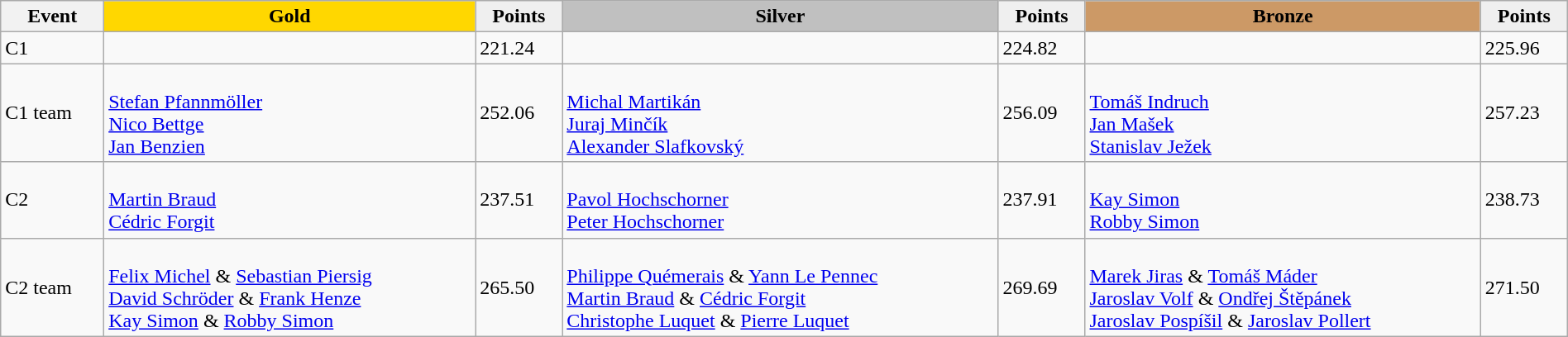<table class="wikitable" width=100%>
<tr>
<th>Event</th>
<td align=center bgcolor="gold"><strong>Gold</strong></td>
<td align=center bgcolor="EFEFEF"><strong>Points</strong></td>
<td align=center bgcolor="silver"><strong>Silver</strong></td>
<td align=center bgcolor="EFEFEF"><strong>Points</strong></td>
<td align=center bgcolor="CC9966"><strong>Bronze</strong></td>
<td align=center bgcolor="EFEFEF"><strong>Points</strong></td>
</tr>
<tr>
<td>C1</td>
<td></td>
<td>221.24</td>
<td></td>
<td>224.82</td>
<td></td>
<td>225.96</td>
</tr>
<tr>
<td>C1 team</td>
<td><br><a href='#'>Stefan Pfannmöller</a><br><a href='#'>Nico Bettge</a><br><a href='#'>Jan Benzien</a></td>
<td>252.06</td>
<td><br><a href='#'>Michal Martikán</a><br><a href='#'>Juraj Minčík</a><br><a href='#'>Alexander Slafkovský</a></td>
<td>256.09</td>
<td><br><a href='#'>Tomáš Indruch</a><br><a href='#'>Jan Mašek</a><br><a href='#'>Stanislav Ježek</a></td>
<td>257.23</td>
</tr>
<tr>
<td>C2</td>
<td><br><a href='#'>Martin Braud</a><br><a href='#'>Cédric Forgit</a></td>
<td>237.51</td>
<td><br><a href='#'>Pavol Hochschorner</a><br><a href='#'>Peter Hochschorner</a></td>
<td>237.91</td>
<td><br><a href='#'>Kay Simon</a><br><a href='#'>Robby Simon</a></td>
<td>238.73</td>
</tr>
<tr>
<td>C2 team</td>
<td><br><a href='#'>Felix Michel</a> & <a href='#'>Sebastian Piersig</a><br><a href='#'>David Schröder</a> & <a href='#'>Frank Henze</a><br><a href='#'>Kay Simon</a> & <a href='#'>Robby Simon</a></td>
<td>265.50</td>
<td><br><a href='#'>Philippe Quémerais</a> & <a href='#'>Yann Le Pennec</a><br><a href='#'>Martin Braud</a> & <a href='#'>Cédric Forgit</a><br><a href='#'>Christophe Luquet</a> & <a href='#'>Pierre Luquet</a></td>
<td>269.69</td>
<td><br><a href='#'>Marek Jiras</a> & <a href='#'>Tomáš Máder</a><br><a href='#'>Jaroslav Volf</a> & <a href='#'>Ondřej Štěpánek</a><br><a href='#'>Jaroslav Pospíšil</a> & <a href='#'>Jaroslav Pollert</a></td>
<td>271.50</td>
</tr>
</table>
